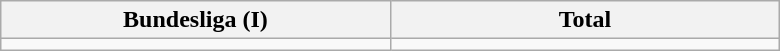<table class="wikitable">
<tr>
<th width="20%">Bundesliga (I)</th>
<th width="20%">Total</th>
</tr>
<tr>
<td></td>
<td></td>
</tr>
</table>
